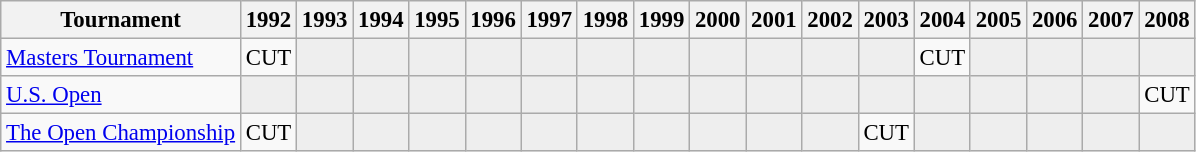<table class="wikitable" style="font-size:95%;text-align:center;">
<tr>
<th>Tournament</th>
<th>1992</th>
<th>1993</th>
<th>1994</th>
<th>1995</th>
<th>1996</th>
<th>1997</th>
<th>1998</th>
<th>1999</th>
<th>2000</th>
<th>2001</th>
<th>2002</th>
<th>2003</th>
<th>2004</th>
<th>2005</th>
<th>2006</th>
<th>2007</th>
<th>2008</th>
</tr>
<tr>
<td align=left><a href='#'>Masters Tournament</a></td>
<td>CUT</td>
<td style="background:#eeeeee;"></td>
<td style="background:#eeeeee;"></td>
<td style="background:#eeeeee;"></td>
<td style="background:#eeeeee;"></td>
<td style="background:#eeeeee;"></td>
<td style="background:#eeeeee;"></td>
<td style="background:#eeeeee;"></td>
<td style="background:#eeeeee;"></td>
<td style="background:#eeeeee;"></td>
<td style="background:#eeeeee;"></td>
<td style="background:#eeeeee;"></td>
<td>CUT</td>
<td style="background:#eeeeee;"></td>
<td style="background:#eeeeee;"></td>
<td style="background:#eeeeee;"></td>
<td style="background:#eeeeee;"></td>
</tr>
<tr>
<td align=left><a href='#'>U.S. Open</a></td>
<td style="background:#eeeeee;"></td>
<td style="background:#eeeeee;"></td>
<td style="background:#eeeeee;"></td>
<td style="background:#eeeeee;"></td>
<td style="background:#eeeeee;"></td>
<td style="background:#eeeeee;"></td>
<td style="background:#eeeeee;"></td>
<td style="background:#eeeeee;"></td>
<td style="background:#eeeeee;"></td>
<td style="background:#eeeeee;"></td>
<td style="background:#eeeeee;"></td>
<td style="background:#eeeeee;"></td>
<td style="background:#eeeeee;"></td>
<td style="background:#eeeeee;"></td>
<td style="background:#eeeeee;"></td>
<td style="background:#eeeeee;"></td>
<td>CUT</td>
</tr>
<tr>
<td align=left><a href='#'>The Open Championship</a></td>
<td>CUT</td>
<td style="background:#eeeeee;"></td>
<td style="background:#eeeeee;"></td>
<td style="background:#eeeeee;"></td>
<td style="background:#eeeeee;"></td>
<td style="background:#eeeeee;"></td>
<td style="background:#eeeeee;"></td>
<td style="background:#eeeeee;"></td>
<td style="background:#eeeeee;"></td>
<td style="background:#eeeeee;"></td>
<td style="background:#eeeeee;"></td>
<td>CUT</td>
<td style="background:#eeeeee;"></td>
<td style="background:#eeeeee;"></td>
<td style="background:#eeeeee;"></td>
<td style="background:#eeeeee;"></td>
<td style="background:#eeeeee;"></td>
</tr>
</table>
